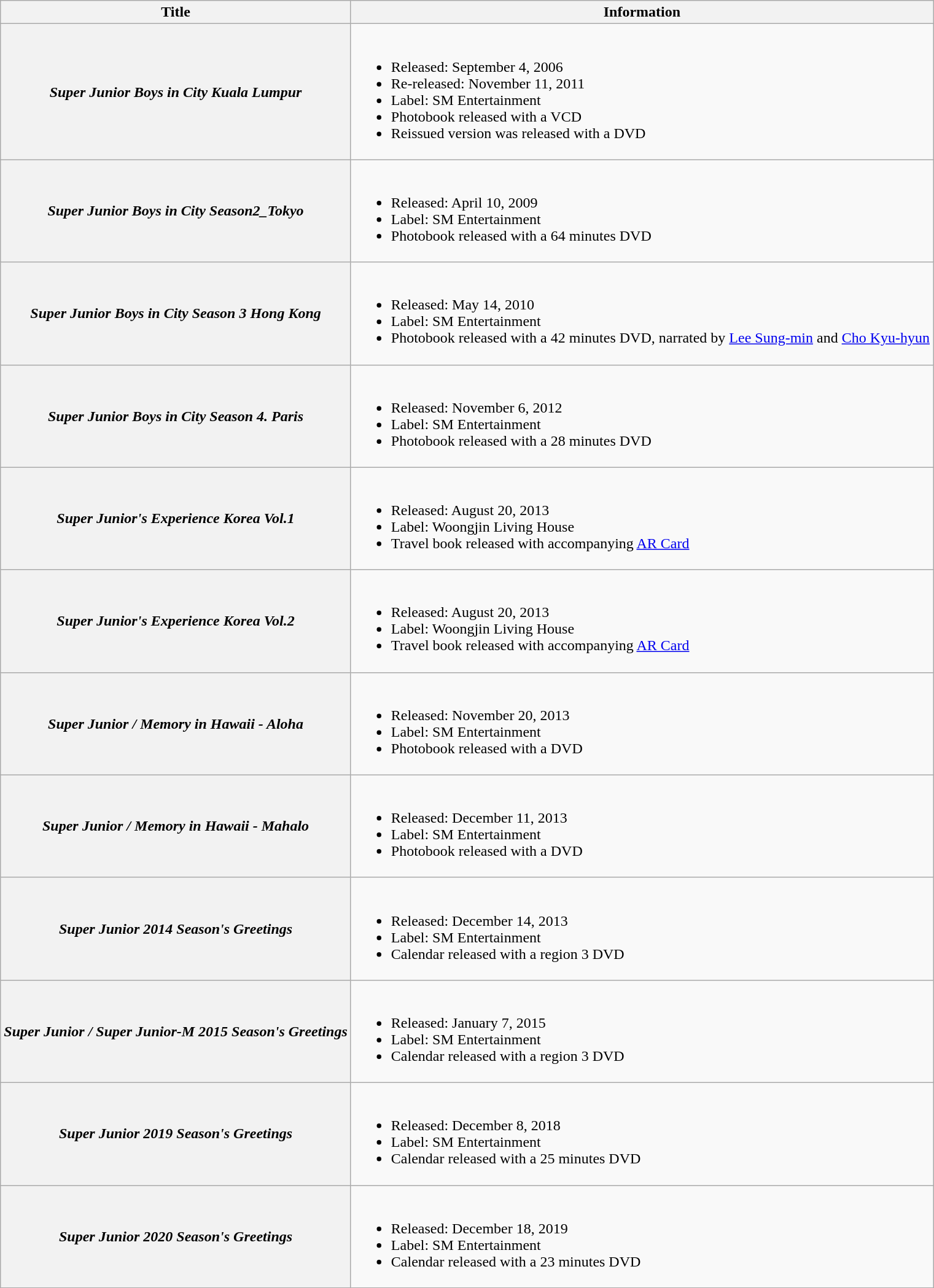<table class="wikitable plainrowheaders">
<tr>
<th scope="col">Title</th>
<th scope="col">Information</th>
</tr>
<tr>
<th scope="row"><em>Super Junior Boys in City Kuala Lumpur</em></th>
<td><br><ul><li>Released: September 4, 2006</li><li>Re-released: November 11, 2011</li><li>Label: SM Entertainment</li><li>Photobook released with a VCD</li><li>Reissued version was released with a DVD</li></ul></td>
</tr>
<tr>
<th scope="row"><em>Super Junior Boys in City Season2_Tokyo</em></th>
<td><br><ul><li>Released: April 10, 2009</li><li>Label: SM Entertainment</li><li>Photobook released with a 64 minutes DVD</li></ul></td>
</tr>
<tr>
<th scope="row"><em>Super Junior Boys in City Season 3 Hong Kong</em></th>
<td><br><ul><li>Released: May 14, 2010</li><li>Label: SM Entertainment</li><li>Photobook released with a 42 minutes DVD, narrated by <a href='#'>Lee Sung-min</a> and <a href='#'>Cho Kyu-hyun</a></li></ul></td>
</tr>
<tr>
<th scope="row"><em>Super Junior Boys in City Season 4. Paris</em></th>
<td><br><ul><li>Released: November 6, 2012</li><li>Label: SM Entertainment</li><li>Photobook released with a 28 minutes DVD</li></ul></td>
</tr>
<tr>
<th scope="row"><em>Super Junior's Experience Korea Vol.1</em></th>
<td><br><ul><li>Released: August 20, 2013</li><li>Label: Woongjin Living House</li><li>Travel book released with accompanying <a href='#'>AR Card</a></li></ul></td>
</tr>
<tr>
<th scope="row"><em>Super Junior's Experience Korea Vol.2</em></th>
<td><br><ul><li>Released: August 20, 2013</li><li>Label: Woongjin Living House</li><li>Travel book released with accompanying <a href='#'>AR Card</a></li></ul></td>
</tr>
<tr>
<th scope="row"><em>Super Junior / Memory in Hawaii - Aloha</em></th>
<td><br><ul><li>Released: November 20, 2013</li><li>Label: SM Entertainment</li><li>Photobook released with a DVD</li></ul></td>
</tr>
<tr>
<th scope="row"><em>Super Junior / Memory in Hawaii - Mahalo</em></th>
<td><br><ul><li>Released: December 11, 2013</li><li>Label: SM Entertainment</li><li>Photobook released with a DVD</li></ul></td>
</tr>
<tr>
<th scope="row"><em>Super Junior 2014 Season's Greetings</em></th>
<td><br><ul><li>Released: December 14, 2013</li><li>Label: SM Entertainment</li><li>Calendar released with a region 3 DVD</li></ul></td>
</tr>
<tr>
<th scope="row"><em>Super Junior / Super Junior-M 2015 Season's Greetings</em></th>
<td><br><ul><li>Released: January 7, 2015</li><li>Label: SM Entertainment</li><li>Calendar released with a region 3 DVD</li></ul></td>
</tr>
<tr>
<th scope="row"><em>Super Junior 2019 Season's Greetings</em></th>
<td><br><ul><li>Released: December 8, 2018</li><li>Label: SM Entertainment</li><li>Calendar released with a 25 minutes DVD</li></ul></td>
</tr>
<tr>
<th scope="row"><em>Super Junior 2020 Season's Greetings</em></th>
<td><br><ul><li>Released: December 18, 2019</li><li>Label: SM Entertainment</li><li>Calendar released with a 23 minutes DVD</li></ul></td>
</tr>
<tr>
</tr>
</table>
